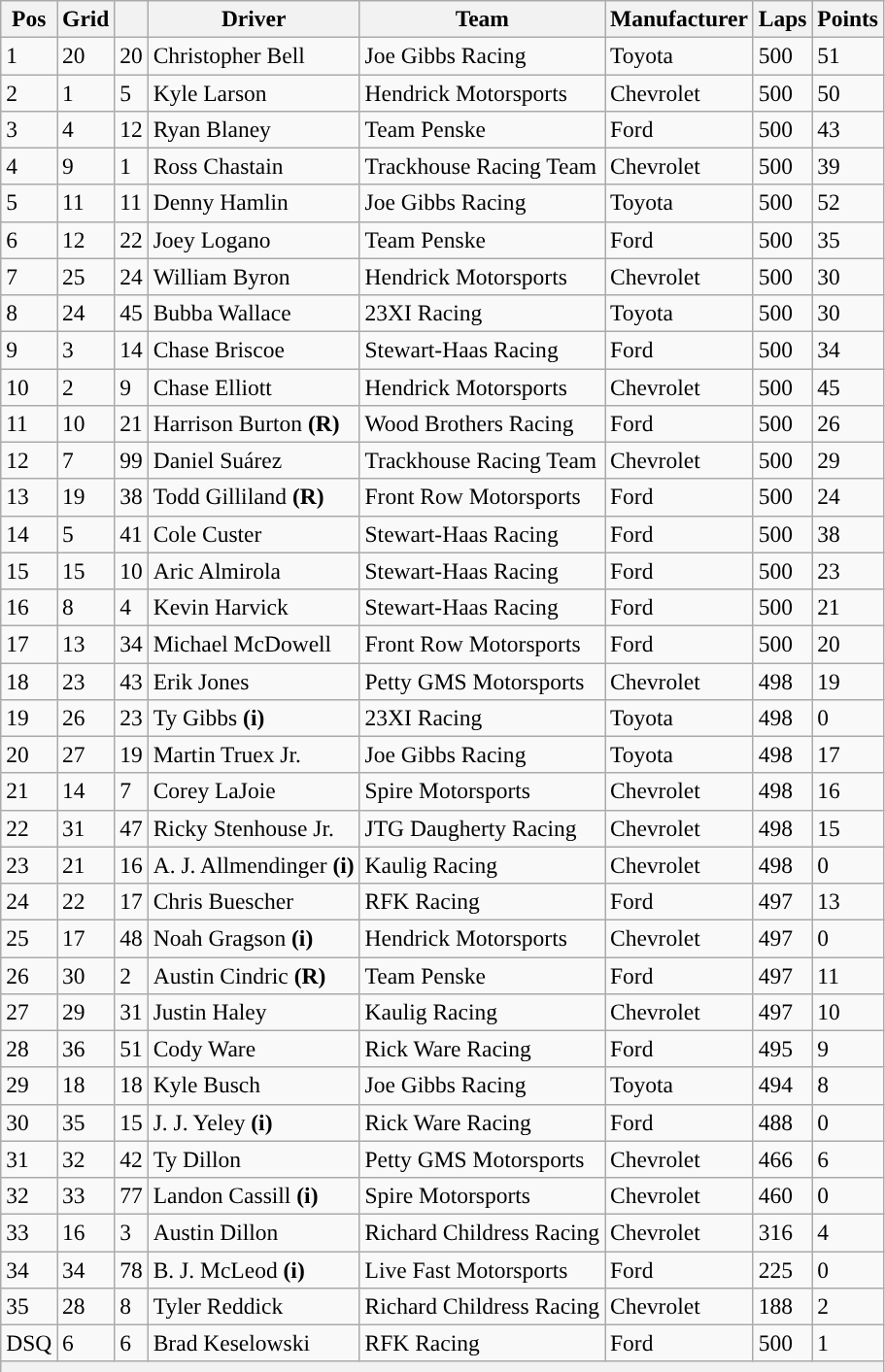<table class="wikitable" style="font-size:98%">
<tr>
<th>Pos</th>
<th>Grid</th>
<th></th>
<th>Driver</th>
<th>Team</th>
<th>Manufacturer</th>
<th>Laps</th>
<th>Points</th>
</tr>
<tr>
<td>1</td>
<td>20</td>
<td>20</td>
<td>Christopher Bell</td>
<td>Joe Gibbs Racing</td>
<td>Toyota</td>
<td>500</td>
<td>51</td>
</tr>
<tr>
<td>2</td>
<td>1</td>
<td>5</td>
<td>Kyle Larson</td>
<td>Hendrick Motorsports</td>
<td>Chevrolet</td>
<td>500</td>
<td>50</td>
</tr>
<tr>
<td>3</td>
<td>4</td>
<td>12</td>
<td>Ryan Blaney</td>
<td>Team Penske</td>
<td>Ford</td>
<td>500</td>
<td>43</td>
</tr>
<tr>
<td>4</td>
<td>9</td>
<td>1</td>
<td>Ross Chastain</td>
<td>Trackhouse Racing Team</td>
<td>Chevrolet</td>
<td>500</td>
<td>39</td>
</tr>
<tr>
<td>5</td>
<td>11</td>
<td>11</td>
<td>Denny Hamlin</td>
<td>Joe Gibbs Racing</td>
<td>Toyota</td>
<td>500</td>
<td>52</td>
</tr>
<tr>
<td>6</td>
<td>12</td>
<td>22</td>
<td>Joey Logano</td>
<td>Team Penske</td>
<td>Ford</td>
<td>500</td>
<td>35</td>
</tr>
<tr>
<td>7</td>
<td>25</td>
<td>24</td>
<td>William Byron</td>
<td>Hendrick Motorsports</td>
<td>Chevrolet</td>
<td>500</td>
<td>30</td>
</tr>
<tr>
<td>8</td>
<td>24</td>
<td>45</td>
<td>Bubba Wallace</td>
<td>23XI Racing</td>
<td>Toyota</td>
<td>500</td>
<td>30</td>
</tr>
<tr>
<td>9</td>
<td>3</td>
<td>14</td>
<td>Chase Briscoe</td>
<td>Stewart-Haas Racing</td>
<td>Ford</td>
<td>500</td>
<td>34</td>
</tr>
<tr>
<td>10</td>
<td>2</td>
<td>9</td>
<td>Chase Elliott</td>
<td>Hendrick Motorsports</td>
<td>Chevrolet</td>
<td>500</td>
<td>45</td>
</tr>
<tr>
<td>11</td>
<td>10</td>
<td>21</td>
<td>Harrison Burton <strong>(R)</strong></td>
<td>Wood Brothers Racing</td>
<td>Ford</td>
<td>500</td>
<td>26</td>
</tr>
<tr>
<td>12</td>
<td>7</td>
<td>99</td>
<td>Daniel Suárez</td>
<td>Trackhouse Racing Team</td>
<td>Chevrolet</td>
<td>500</td>
<td>29</td>
</tr>
<tr>
<td>13</td>
<td>19</td>
<td>38</td>
<td>Todd Gilliland <strong>(R)</strong></td>
<td>Front Row Motorsports</td>
<td>Ford</td>
<td>500</td>
<td>24</td>
</tr>
<tr>
<td>14</td>
<td>5</td>
<td>41</td>
<td>Cole Custer</td>
<td>Stewart-Haas Racing</td>
<td>Ford</td>
<td>500</td>
<td>38</td>
</tr>
<tr>
<td>15</td>
<td>15</td>
<td>10</td>
<td>Aric Almirola</td>
<td>Stewart-Haas Racing</td>
<td>Ford</td>
<td>500</td>
<td>23</td>
</tr>
<tr>
<td>16</td>
<td>8</td>
<td>4</td>
<td>Kevin Harvick</td>
<td>Stewart-Haas Racing</td>
<td>Ford</td>
<td>500</td>
<td>21</td>
</tr>
<tr>
<td>17</td>
<td>13</td>
<td>34</td>
<td>Michael McDowell</td>
<td>Front Row Motorsports</td>
<td>Ford</td>
<td>500</td>
<td>20</td>
</tr>
<tr>
<td>18</td>
<td>23</td>
<td>43</td>
<td>Erik Jones</td>
<td>Petty GMS Motorsports</td>
<td>Chevrolet</td>
<td>498</td>
<td>19</td>
</tr>
<tr>
<td>19</td>
<td>26</td>
<td>23</td>
<td>Ty Gibbs <strong>(i)</strong></td>
<td>23XI Racing</td>
<td>Toyota</td>
<td>498</td>
<td>0</td>
</tr>
<tr>
<td>20</td>
<td>27</td>
<td>19</td>
<td>Martin Truex Jr.</td>
<td>Joe Gibbs Racing</td>
<td>Toyota</td>
<td>498</td>
<td>17</td>
</tr>
<tr>
<td>21</td>
<td>14</td>
<td>7</td>
<td>Corey LaJoie</td>
<td>Spire Motorsports</td>
<td>Chevrolet</td>
<td>498</td>
<td>16</td>
</tr>
<tr>
<td>22</td>
<td>31</td>
<td>47</td>
<td>Ricky Stenhouse Jr.</td>
<td>JTG Daugherty Racing</td>
<td>Chevrolet</td>
<td>498</td>
<td>15</td>
</tr>
<tr>
<td>23</td>
<td>21</td>
<td>16</td>
<td>A. J. Allmendinger <strong>(i)</strong></td>
<td>Kaulig Racing</td>
<td>Chevrolet</td>
<td>498</td>
<td>0</td>
</tr>
<tr>
<td>24</td>
<td>22</td>
<td>17</td>
<td>Chris Buescher</td>
<td>RFK Racing</td>
<td>Ford</td>
<td>497</td>
<td>13</td>
</tr>
<tr>
<td>25</td>
<td>17</td>
<td>48</td>
<td>Noah Gragson <strong>(i)</strong></td>
<td>Hendrick Motorsports</td>
<td>Chevrolet</td>
<td>497</td>
<td>0</td>
</tr>
<tr>
<td>26</td>
<td>30</td>
<td>2</td>
<td>Austin Cindric <strong>(R)</strong></td>
<td>Team Penske</td>
<td>Ford</td>
<td>497</td>
<td>11</td>
</tr>
<tr>
<td>27</td>
<td>29</td>
<td>31</td>
<td>Justin Haley</td>
<td>Kaulig Racing</td>
<td>Chevrolet</td>
<td>497</td>
<td>10</td>
</tr>
<tr>
<td>28</td>
<td>36</td>
<td>51</td>
<td>Cody Ware</td>
<td>Rick Ware Racing</td>
<td>Ford</td>
<td>495</td>
<td>9</td>
</tr>
<tr>
<td>29</td>
<td>18</td>
<td>18</td>
<td>Kyle Busch</td>
<td>Joe Gibbs Racing</td>
<td>Toyota</td>
<td>494</td>
<td>8</td>
</tr>
<tr>
<td>30</td>
<td>35</td>
<td>15</td>
<td>J. J. Yeley <strong>(i)</strong></td>
<td>Rick Ware Racing</td>
<td>Ford</td>
<td>488</td>
<td>0</td>
</tr>
<tr>
<td>31</td>
<td>32</td>
<td>42</td>
<td>Ty Dillon</td>
<td>Petty GMS Motorsports</td>
<td>Chevrolet</td>
<td>466</td>
<td>6</td>
</tr>
<tr>
<td>32</td>
<td>33</td>
<td>77</td>
<td>Landon Cassill <strong>(i)</strong></td>
<td>Spire Motorsports</td>
<td>Chevrolet</td>
<td>460</td>
<td>0</td>
</tr>
<tr>
<td>33</td>
<td>16</td>
<td>3</td>
<td>Austin Dillon</td>
<td>Richard Childress Racing</td>
<td>Chevrolet</td>
<td>316</td>
<td>4</td>
</tr>
<tr>
<td>34</td>
<td>34</td>
<td>78</td>
<td>B. J. McLeod <strong>(i)</strong></td>
<td>Live Fast Motorsports</td>
<td>Ford</td>
<td>225</td>
<td>0</td>
</tr>
<tr>
<td>35</td>
<td>28</td>
<td>8</td>
<td>Tyler Reddick</td>
<td>Richard Childress Racing</td>
<td>Chevrolet</td>
<td>188</td>
<td>2</td>
</tr>
<tr>
<td>DSQ</td>
<td>6</td>
<td>6</td>
<td>Brad Keselowski</td>
<td>RFK Racing</td>
<td>Ford</td>
<td>500</td>
<td>1</td>
</tr>
<tr>
<th colspan="8"></th>
</tr>
</table>
